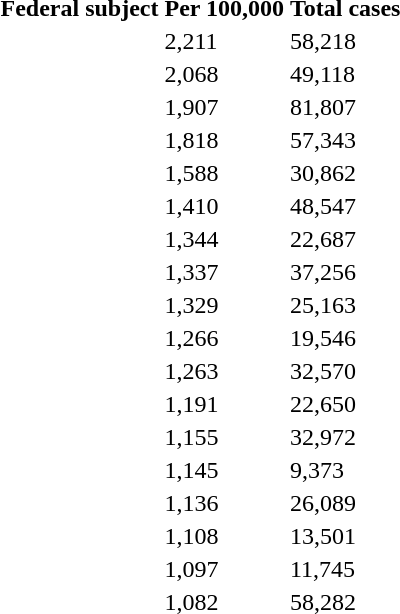<table class="standard">
<tr>
<th>Federal subject</th>
<th>Per 100,000</th>
<th>Total cases</th>
</tr>
<tr>
<td></td>
<td>2,211</td>
<td>58,218</td>
</tr>
<tr>
<td></td>
<td>2,068</td>
<td>49,118</td>
</tr>
<tr>
<td></td>
<td>1,907</td>
<td>81,807</td>
</tr>
<tr>
<td></td>
<td>1,818</td>
<td>57,343</td>
</tr>
<tr>
<td></td>
<td>1,588</td>
<td>30,862</td>
</tr>
<tr>
<td></td>
<td>1,410</td>
<td>48,547</td>
</tr>
<tr>
<td></td>
<td>1,344</td>
<td>22,687</td>
</tr>
<tr>
<td></td>
<td>1,337</td>
<td>37,256</td>
</tr>
<tr>
<td></td>
<td>1,329</td>
<td>25,163</td>
</tr>
<tr>
<td></td>
<td>1,266</td>
<td>19,546</td>
</tr>
<tr>
<td></td>
<td>1,263</td>
<td>32,570</td>
</tr>
<tr>
<td></td>
<td>1,191</td>
<td>22,650</td>
</tr>
<tr>
<td></td>
<td>1,155</td>
<td>32,972</td>
</tr>
<tr>
<td></td>
<td>1,145</td>
<td>9,373</td>
</tr>
<tr>
<td></td>
<td>1,136</td>
<td>26,089</td>
</tr>
<tr>
<td></td>
<td>1,108</td>
<td>13,501</td>
</tr>
<tr>
<td></td>
<td>1,097</td>
<td>11,745</td>
</tr>
<tr>
<td></td>
<td>1,082</td>
<td>58,282</td>
</tr>
</table>
